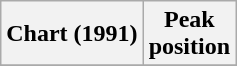<table class="wikitable plainrowheaders" style="text-align:center">
<tr>
<th>Chart (1991)</th>
<th>Peak<br>position</th>
</tr>
<tr>
</tr>
</table>
